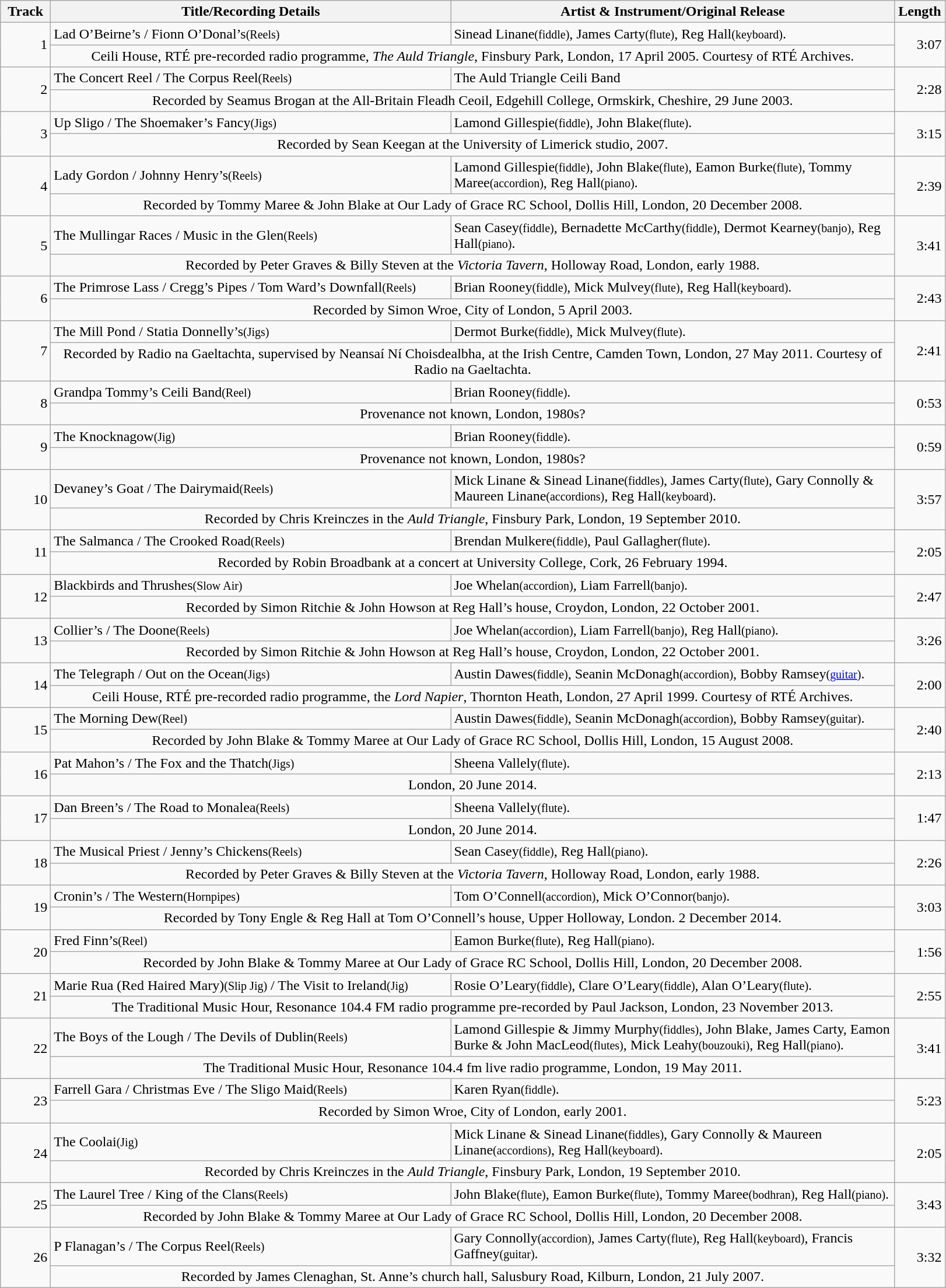<table class="wikitable collapsible collapsed">
<tr>
<th style="width:  50px">Track</th>
<th style="width: 450px">Title/Recording Details</th>
<th style="width: 500px">Artist & Instrument/Original Release</th>
<th style="width:  50px">Length</th>
</tr>
<tr>
<td rowspan=2 style="text-align: right;">1</td>
<td>Lad O’Beirne’s / Fionn O’Donal’s<small>(Reels)</small></td>
<td>Sinead Linane<small>(fiddle)</small>, James Carty<small>(flute)</small>, Reg Hall<small>(keyboard)</small>.</td>
<td rowspan=2 style="text-align: right;">3:07</td>
</tr>
<tr>
<td colspan = 2 style="text-align: center">Ceili House, RTÉ pre-recorded radio programme, <em>The Auld Triangle</em>, Finsbury Park, London, 17 April 2005.  Courtesy of RTÉ Archives.</td>
</tr>
<tr>
<td rowspan=2 style="text-align: right;">2</td>
<td>The Concert Reel / The Corpus Reel<small>(Reels)</small></td>
<td>The Auld Triangle Ceili Band</td>
<td rowspan=2 style="text-align: right;">2:28</td>
</tr>
<tr>
<td colspan = 2 style="text-align: center">Recorded by Seamus Brogan at the All-Britain Fleadh Ceoil, Edgehill College, Ormskirk, Cheshire, 29 June 2003.</td>
</tr>
<tr>
<td rowspan=2 style="text-align: right;">3</td>
<td>Up Sligo / The Shoemaker’s Fancy<small>(Jigs)</small></td>
<td>Lamond Gillespie<small>(fiddle)</small>, John Blake<small>(flute)</small>.</td>
<td rowspan=2 style="text-align: right;">3:15</td>
</tr>
<tr>
<td colspan = 2 style="text-align: center">Recorded by Sean Keegan at the University of Limerick studio, 2007.</td>
</tr>
<tr>
<td rowspan=2 style="text-align: right;">4</td>
<td>Lady Gordon / Johnny Henry’s<small>(Reels)</small></td>
<td>Lamond Gillespie<small>(fiddle)</small>, John Blake<small>(flute)</small>, Eamon Burke<small>(flute)</small>, Tommy Maree<small>(accordion)</small>, Reg Hall<small>(piano)</small>.</td>
<td rowspan=2 style="text-align: right;">2:39</td>
</tr>
<tr>
<td colspan = 2 style="text-align: center">Recorded by Tommy Maree & John Blake at Our Lady of Grace RC School, Dollis Hill, London, 20 December 2008.</td>
</tr>
<tr>
<td rowspan=2 style="text-align: right;">5</td>
<td>The Mullingar Races / Music in the Glen<small>(Reels)</small></td>
<td>Sean Casey<small>(fiddle)</small>, Bernadette McCarthy<small>(fiddle)</small>, Dermot Kearney<small>(banjo)</small>, Reg Hall<small>(piano)</small>.</td>
<td rowspan=2 style="text-align: right;">3:41</td>
</tr>
<tr>
<td colspan = 2 style="text-align: center">Recorded by Peter Graves & Billy Steven at the <em>Victoria Tavern</em>, Holloway Road, London, early 1988.</td>
</tr>
<tr>
<td rowspan=2 style="text-align: right;">6</td>
<td>The Primrose Lass / Cregg’s Pipes / Tom Ward’s Downfall<small>(Reels)</small></td>
<td>Brian Rooney<small>(fiddle)</small>, Mick Mulvey<small>(flute)</small>, Reg Hall<small>(keyboard)</small>.</td>
<td rowspan=2 style="text-align: right;">2:43</td>
</tr>
<tr>
<td colspan = 2 style="text-align: center">Recorded by Simon Wroe, City of London, 5 April 2003.</td>
</tr>
<tr>
<td rowspan=2 style="text-align: right;">7</td>
<td>The Mill Pond / Statia Donnelly’s<small>(Jigs)</small></td>
<td>Dermot Burke<small>(fiddle)</small>, Mick Mulvey<small>(flute)</small>.</td>
<td rowspan=2 style="text-align: right;">2:41</td>
</tr>
<tr>
<td colspan = 2 style="text-align: center">Recorded by Radio na Gaeltachta, supervised by Neansaí Ní Choisdealbha, at the Irish Centre, Camden Town, London, 27 May 2011. Courtesy of Radio na Gaeltachta.</td>
</tr>
<tr>
<td rowspan=2 style="text-align: right;">8</td>
<td>Grandpa Tommy’s Ceili Band<small>(Reel)</small></td>
<td>Brian Rooney<small>(fiddle)</small>.</td>
<td rowspan=2 style="text-align: right;">0:53</td>
</tr>
<tr>
<td colspan = 2 style="text-align: center">Provenance not known, London, 1980s?</td>
</tr>
<tr>
<td rowspan=2 style="text-align: right;">9</td>
<td>The Knocknagow<small>(Jig)</small></td>
<td>Brian Rooney<small>(fiddle)</small>.</td>
<td rowspan=2 style="text-align: right;">0:59</td>
</tr>
<tr>
<td colspan = 2 style="text-align: center">Provenance not known, London, 1980s?</td>
</tr>
<tr>
<td rowspan=2 style="text-align: right;">10</td>
<td>Devaney’s Goat / The Dairymaid<small>(Reels)</small></td>
<td>Mick Linane & Sinead Linane<small>(fiddles)</small>, James Carty<small>(flute)</small>, Gary Connolly & Maureen Linane<small>(accordions)</small>, Reg Hall<small>(keyboard)</small>.</td>
<td rowspan=2 style="text-align: right;">3:57</td>
</tr>
<tr>
<td colspan = 2 style="text-align: center">Recorded by Chris Kreinczes in the <em>Auld Triangle</em>, Finsbury Park, London, 19 September 2010.</td>
</tr>
<tr>
<td rowspan=2 style="text-align: right;">11</td>
<td>The Salmanca / The Crooked Road<small>(Reels)</small></td>
<td>Brendan Mulkere<small>(fiddle)</small>, Paul Gallagher<small>(flute)</small>.</td>
<td rowspan=2 style="text-align: right;">2:05</td>
</tr>
<tr>
<td colspan = 2 style="text-align: center">Recorded by Robin Broadbank at a concert at University College, Cork, 26 February 1994.</td>
</tr>
<tr>
<td rowspan=2 style="text-align: right;">12</td>
<td>Blackbirds and Thrushes<small>(Slow Air)</small></td>
<td>Joe Whelan<small>(accordion)</small>, Liam Farrell<small>(banjo)</small>.</td>
<td rowspan=2 style="text-align: right;">2:47</td>
</tr>
<tr>
<td colspan = 2 style="text-align: center">Recorded by Simon Ritchie & John Howson at Reg Hall’s house, Croydon, London, 22 October 2001.</td>
</tr>
<tr>
<td rowspan=2 style="text-align: right;">13</td>
<td>Collier’s / The Doone<small>(Reels)</small></td>
<td>Joe Whelan<small>(accordion)</small>, Liam Farrell<small>(banjo)</small>, Reg Hall<small>(piano)</small>.</td>
<td rowspan=2 style="text-align: right;">3:26</td>
</tr>
<tr>
<td colspan = 2 style="text-align: center">Recorded by Simon Ritchie & John Howson at Reg Hall’s house, Croydon, London, 22 October 2001.</td>
</tr>
<tr>
<td rowspan=2 style="text-align: right;">14</td>
<td>The Telegraph / Out on the Ocean<small>(Jigs)</small></td>
<td>Austin Dawes<small>(fiddle)</small>, Seanin McDonagh<small>(accordion)</small>, Bobby Ramsey<small>(<a href='#'>guitar</a>)</small>.</td>
<td rowspan=2 style="text-align: right;">2:00</td>
</tr>
<tr>
<td colspan = 2 style="text-align: center">Ceili House, RTÉ pre-recorded radio programme, the<em> Lord Napier</em>, Thornton Heath, London, 27 April 1999. Courtesy of RTÉ Archives.</td>
</tr>
<tr>
<td rowspan=2 style="text-align: right;">15</td>
<td>The Morning Dew<small>(Reel)</small></td>
<td>Austin Dawes<small>(fiddle)</small>, Seanin McDonagh<small>(accordion)</small>, Bobby Ramsey<small>(guitar)</small>.</td>
<td rowspan=2 style="text-align: right;">2:40</td>
</tr>
<tr>
<td colspan = 2 style="text-align: center">Recorded by John Blake & Tommy Maree at Our Lady of Grace RC School, Dollis Hill, London, 15 August 2008.</td>
</tr>
<tr>
<td rowspan=2 style="text-align: right;">16</td>
<td>Pat Mahon’s / The Fox and the Thatch<small>(Jigs)</small></td>
<td>Sheena Vallely<small>(flute)</small>.</td>
<td rowspan=2 style="text-align: right;">2:13</td>
</tr>
<tr>
<td colspan = 2 style="text-align: center">London, 20 June 2014.</td>
</tr>
<tr>
<td rowspan=2 style="text-align: right;">17</td>
<td>Dan Breen’s / The Road to Monalea<small>(Reels)</small></td>
<td>Sheena Vallely<small>(flute)</small>.</td>
<td rowspan=2 style="text-align: right;">1:47</td>
</tr>
<tr>
<td colspan = 2 style="text-align: center">London, 20 June 2014.</td>
</tr>
<tr>
<td rowspan=2 style="text-align: right;">18</td>
<td>The Musical Priest / Jenny’s Chickens<small>(Reels)</small></td>
<td>Sean Casey<small>(fiddle)</small>, Reg Hall<small>(piano)</small>.</td>
<td rowspan=2 style="text-align: right;">2:26</td>
</tr>
<tr>
<td colspan = 2 style="text-align: center">Recorded by Peter Graves & Billy Steven at the <em>Victoria Tavern</em>, Holloway Road, London, early 1988.</td>
</tr>
<tr>
<td rowspan=2 style="text-align: right;">19</td>
<td>Cronin’s / The Western<small>(Hornpipes)</small></td>
<td>Tom O’Connell<small>(accordion)</small>, Mick O’Connor<small>(banjo)</small>.</td>
<td rowspan=2 style="text-align: right;">3:03</td>
</tr>
<tr>
<td colspan = 2 style="text-align: center">Recorded by Tony Engle & Reg Hall at Tom O’Connell’s house, Upper Holloway, London. 2 December 2014.</td>
</tr>
<tr>
<td rowspan=2 style="text-align: right;">20</td>
<td>Fred Finn’s<small>(Reel)</small></td>
<td>Eamon Burke<small>(flute)</small>, Reg Hall<small>(piano)</small>.</td>
<td rowspan=2 style="text-align: right;">1:56</td>
</tr>
<tr>
<td colspan = 2 style="text-align: center">Recorded by John Blake & Tommy Maree at Our Lady of Grace RC School, Dollis Hill, London, 20 December 2008.</td>
</tr>
<tr>
<td rowspan=2 style="text-align: right;">21</td>
<td>Marie Rua (Red Haired Mary)<small>(Slip Jig)</small> /  The Visit to Ireland<small>(Jig)</small></td>
<td>Rosie O’Leary<small>(fiddle)</small>, Clare O’Leary<small>(fiddle)</small>, Alan O’Leary<small>(flute)</small>.</td>
<td rowspan=2 style="text-align: right;">2:55</td>
</tr>
<tr>
<td colspan = 2 style="text-align: center">The Traditional Music Hour, Resonance 104.4 FM radio programme pre-recorded by Paul Jackson, London, 23 November 2013.</td>
</tr>
<tr>
<td rowspan=2 style="text-align: right;">22</td>
<td>The Boys of the Lough / The Devils of Dublin<small>(Reels)</small></td>
<td>Lamond Gillespie & Jimmy Murphy<small>(fiddles)</small>, John Blake, James Carty, Eamon Burke & John MacLeod<small>(flutes)</small>, Mick Leahy<small>(bouzouki)</small>, Reg Hall<small>(piano)</small>.</td>
<td rowspan=2 style="text-align: right;">3:41</td>
</tr>
<tr>
<td colspan = 2 style="text-align: center">The Traditional Music Hour, Resonance 104.4 fm live radio programme, London, 19 May 2011.</td>
</tr>
<tr>
<td rowspan=2 style="text-align: right;">23</td>
<td>Farrell Gara / Christmas Eve / The Sligo Maid<small>(Reels)</small></td>
<td>Karen Ryan<small>(fiddle)</small>.</td>
<td rowspan=2 style="text-align: right;">5:23</td>
</tr>
<tr>
<td colspan = 2 style="text-align: center">Recorded by Simon Wroe, City of London, early 2001.</td>
</tr>
<tr>
<td rowspan=2 style="text-align: right;">24</td>
<td>The Coolai<small>(Jig)</small></td>
<td>Mick Linane & Sinead Linane<small>(fiddles)</small>, Gary Connolly & Maureen Linane<small>(accordions)</small>, Reg Hall<small>(keyboard)</small>.</td>
<td rowspan=2 style="text-align: right;">2:05</td>
</tr>
<tr>
<td colspan = 2 style="text-align: center">Recorded by Chris Kreinczes in the <em>Auld Triangle</em>, Finsbury Park, London, 19 September 2010.</td>
</tr>
<tr>
<td rowspan=2 style="text-align: right;">25</td>
<td>The Laurel Tree / King of the Clans<small>(Reels)</small></td>
<td>John Blake<small>(flute)</small>, Eamon Burke<small>(flute)</small>, Tommy Maree<small>(bodhran)</small>, Reg Hall<small>(piano)</small>.</td>
<td rowspan=2 style="text-align: right;">3:43</td>
</tr>
<tr>
<td colspan = 2 style="text-align: center">Recorded by John Blake & Tommy Maree at Our Lady of Grace RC School, Dollis Hill, London, 20 December 2008.</td>
</tr>
<tr>
<td rowspan=2 style="text-align: right;">26</td>
<td>P Flanagan’s / The Corpus Reel<small>(Reels)</small></td>
<td>Gary Connolly<small>(accordion)</small>, James Carty<small>(flute)</small>, Reg Hall<small>(keyboard)</small>, Francis Gaffney<small>(guitar)</small>.</td>
<td rowspan=2 style="text-align: right;">3:32</td>
</tr>
<tr>
<td colspan = 2 style="text-align: center">Recorded by James Clenaghan, St. Anne’s church hall, Salusbury Road, Kilburn, London, 21 July 2007.</td>
</tr>
</table>
